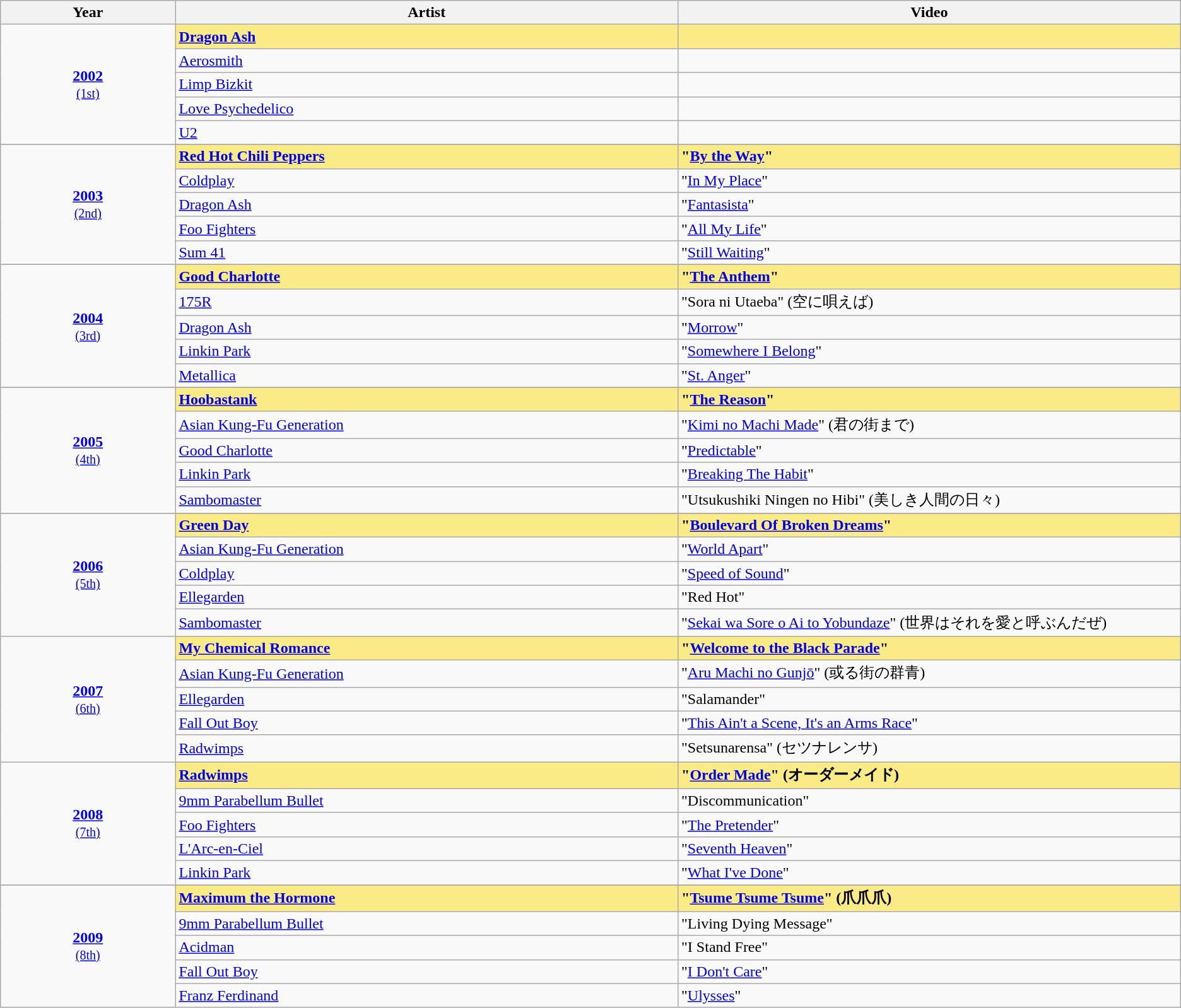<table class="sortable wikitable">
<tr>
<th width="8%">Year</th>
<th width="23%">Artist</th>
<th width="23%">Video</th>
</tr>
<tr>
<td rowspan=5 style="text-align:center"><strong><a href='#'>2002</a></strong><br><small><a href='#'>(1st)</a></small></td>
<td style="background:#FAEB86"><strong><a href='#'>Dragon Ash</a></strong></td>
<td style="background:#FAEB86"></td>
</tr>
<tr>
<td><a href='#'>Aerosmith</a></td>
<td></td>
</tr>
<tr>
<td><a href='#'>Limp Bizkit</a></td>
<td></td>
</tr>
<tr>
<td><a href='#'>Love Psychedelico</a></td>
<td></td>
</tr>
<tr>
<td><a href='#'>U2</a></td>
<td></td>
</tr>
<tr>
</tr>
<tr>
<td rowspan=5 style="text-align:center"><strong><a href='#'>2003</a></strong><br><small><a href='#'>(2nd)</a></small></td>
<td style="background:#FAEB86"><strong><a href='#'>Red Hot Chili Peppers</a></strong></td>
<td style="background:#FAEB86"><strong>"<a href='#'>By the Way</a>"</strong></td>
</tr>
<tr>
<td><a href='#'>Coldplay</a></td>
<td>"<a href='#'>In My Place</a>"</td>
</tr>
<tr>
<td><a href='#'>Dragon Ash</a></td>
<td>"<a href='#'>Fantasista</a>"</td>
</tr>
<tr>
<td><a href='#'>Foo Fighters</a></td>
<td>"<a href='#'>All My Life</a>"</td>
</tr>
<tr>
<td><a href='#'>Sum 41</a></td>
<td>"<a href='#'>Still Waiting</a>"</td>
</tr>
<tr>
</tr>
<tr>
<td rowspan=5 style="text-align:center"><strong><a href='#'>2004</a></strong><br><small><a href='#'>(3rd)</a></small></td>
<td style="background:#FAEB86"><strong><a href='#'>Good Charlotte</a></strong></td>
<td style="background:#FAEB86"><strong>"<a href='#'>The Anthem</a>"</strong></td>
</tr>
<tr>
<td><a href='#'>175R</a></td>
<td>"Sora ni Utaeba" (空に唄えば)</td>
</tr>
<tr>
<td><a href='#'>Dragon Ash</a></td>
<td>"<a href='#'>Morrow</a>"</td>
</tr>
<tr>
<td><a href='#'>Linkin Park</a></td>
<td>"<a href='#'>Somewhere I Belong</a>"</td>
</tr>
<tr>
<td><a href='#'>Metallica</a></td>
<td>"<a href='#'>St. Anger</a>"</td>
</tr>
<tr>
</tr>
<tr>
<td rowspan=5 style="text-align:center"><strong><a href='#'>2005</a></strong><br><small><a href='#'>(4th)</a></small></td>
<td style="background:#FAEB86"><strong><a href='#'>Hoobastank</a></strong></td>
<td style="background:#FAEB86"><strong>"<a href='#'>The Reason</a>"</strong></td>
</tr>
<tr>
<td><a href='#'>Asian Kung-Fu Generation</a></td>
<td>"<a href='#'>Kimi no Machi Made</a>" (君の街まで)</td>
</tr>
<tr>
<td><a href='#'>Good Charlotte</a></td>
<td>"<a href='#'>Predictable</a>"</td>
</tr>
<tr>
<td><a href='#'>Linkin Park</a></td>
<td>"<a href='#'>Breaking The Habit</a>"</td>
</tr>
<tr>
<td><a href='#'>Sambomaster</a></td>
<td>"Utsukushiki Ningen no Hibi" (美しき人間の日々)</td>
</tr>
<tr>
</tr>
<tr>
<td rowspan=5 style="text-align:center"><strong><a href='#'>2006</a></strong><br><small><a href='#'>(5th)</a></small></td>
<td style="background:#FAEB86"><strong><a href='#'>Green Day</a></strong></td>
<td style="background:#FAEB86"><strong>"<a href='#'>Boulevard Of Broken Dreams</a>"</strong></td>
</tr>
<tr>
<td><a href='#'>Asian Kung-Fu Generation</a></td>
<td>"<a href='#'>World Apart</a>"</td>
</tr>
<tr>
<td><a href='#'>Coldplay</a></td>
<td>"<a href='#'>Speed of Sound</a>"</td>
</tr>
<tr>
<td><a href='#'>Ellegarden</a></td>
<td>"Red Hot"</td>
</tr>
<tr>
<td><a href='#'>Sambomaster</a></td>
<td>"<a href='#'>Sekai wa Sore o Ai to Yobundaze</a>" (世界はそれを愛と呼ぶんだぜ)</td>
</tr>
<tr>
<td rowspan=5 style="text-align:center"><strong><a href='#'>2007</a></strong><br><small><a href='#'>(6th)</a></small></td>
<td style="background:#FAEB86"><strong><a href='#'>My Chemical Romance</a></strong></td>
<td style="background:#FAEB86"><strong>"<a href='#'>Welcome to the Black Parade</a>"</strong></td>
</tr>
<tr>
<td><a href='#'>Asian Kung-Fu Generation</a></td>
<td>"<a href='#'>Aru Machi no Gunjō</a>" (或る街の群青)</td>
</tr>
<tr>
<td><a href='#'>Ellegarden</a></td>
<td>"Salamander"</td>
</tr>
<tr>
<td><a href='#'>Fall Out Boy</a></td>
<td>"<a href='#'>This Ain't a Scene, It's an Arms Race</a>"</td>
</tr>
<tr>
<td><a href='#'>Radwimps</a></td>
<td>"Setsunarensa" (セツナレンサ)</td>
</tr>
<tr>
<td rowspan=5 style="text-align:center"><strong><a href='#'>2008</a></strong><br><small><a href='#'>(7th)</a></small></td>
<td style="background:#FAEB86"><strong><a href='#'>Radwimps</a></strong></td>
<td style="background:#FAEB86"><strong>"<a href='#'>Order Made</a>" (オーダーメイド)</strong></td>
</tr>
<tr>
<td><a href='#'>9mm Parabellum Bullet</a></td>
<td>"Discommunication"</td>
</tr>
<tr>
<td><a href='#'>Foo Fighters</a></td>
<td>"<a href='#'>The Pretender</a>"</td>
</tr>
<tr>
<td><a href='#'>L'Arc-en-Ciel</a></td>
<td>"<a href='#'>Seventh Heaven</a>"</td>
</tr>
<tr>
<td><a href='#'>Linkin Park</a></td>
<td>"<a href='#'>What I've Done</a>"</td>
</tr>
<tr>
</tr>
<tr>
<td rowspan=5 style="text-align:center"><strong><a href='#'>2009</a></strong><br><small><a href='#'>(8th)</a></small></td>
<td style="background:#FAEB86"><strong><a href='#'>Maximum the Hormone</a></strong></td>
<td style="background:#FAEB86"><strong>"<a href='#'>Tsume Tsume Tsume</a>" (爪爪爪)</strong></td>
</tr>
<tr>
<td><a href='#'>9mm Parabellum Bullet</a></td>
<td>"Living Dying Message"</td>
</tr>
<tr>
<td><a href='#'>Acidman</a></td>
<td>"I Stand Free"</td>
</tr>
<tr>
<td><a href='#'>Fall Out Boy</a></td>
<td>"<a href='#'>I Don't Care</a>"</td>
</tr>
<tr>
<td><a href='#'>Franz Ferdinand</a></td>
<td>"<a href='#'>Ulysses</a>"</td>
</tr>
</table>
